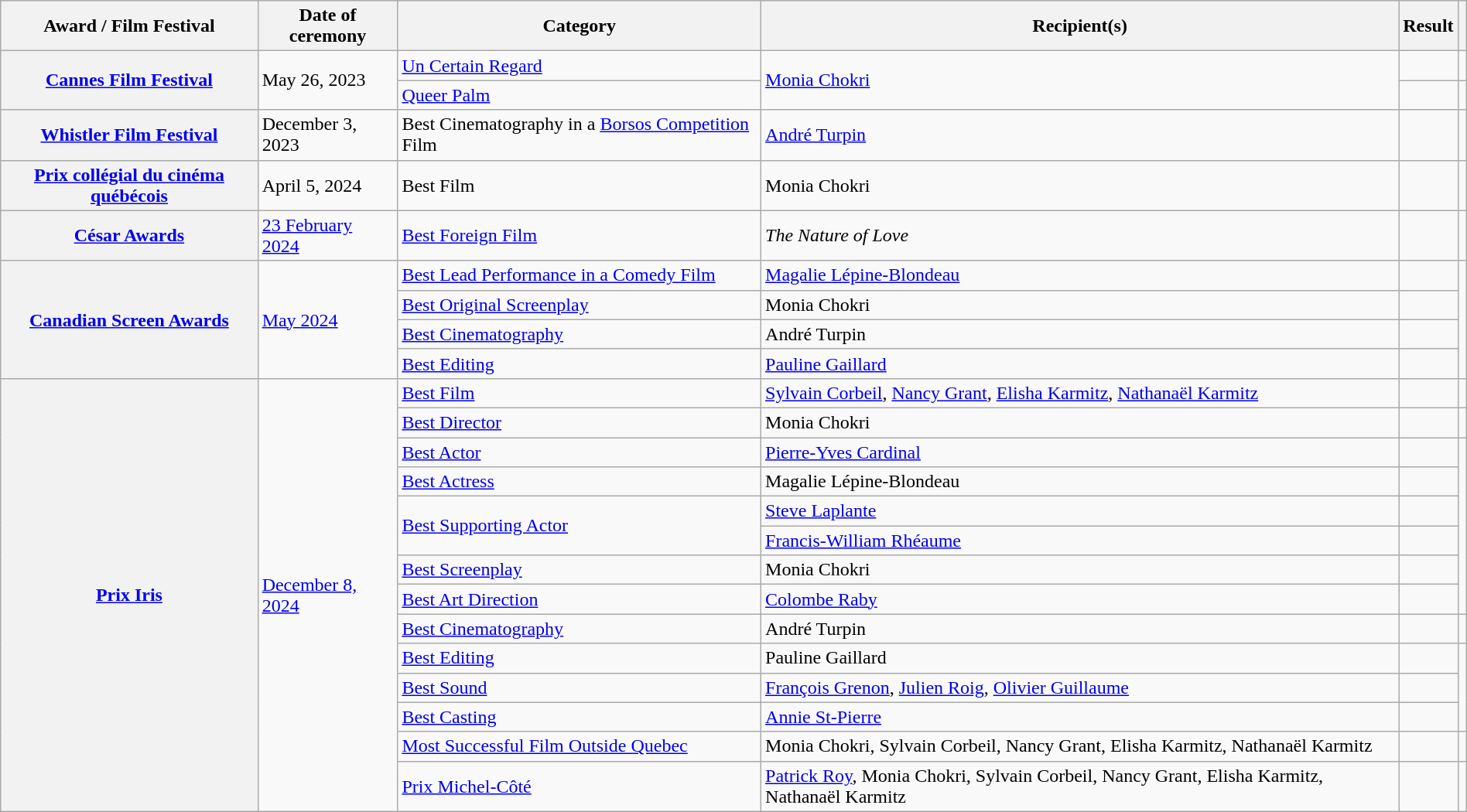<table class="wikitable sortable plainrowheaders" style="width: 100%;">
<tr>
<th scope="col">Award / Film Festival</th>
<th scope="col">Date of ceremony</th>
<th scope="col">Category</th>
<th scope="col">Recipient(s)</th>
<th scope="col">Result</th>
<th scope="col" class="unsortable"></th>
</tr>
<tr>
<th scope="row" rowspan="2"><a href='#'>Cannes Film Festival</a></th>
<td rowspan="2">May 26, 2023</td>
<td><a href='#'>Un Certain Regard</a></td>
<td rowspan="2"><a href='#'>Monia Chokri</a></td>
<td></td>
<td align="center"></td>
</tr>
<tr>
<td><a href='#'>Queer Palm</a></td>
<td></td>
<td align="center"></td>
</tr>
<tr>
<th scope="row"><a href='#'>Whistler Film Festival</a></th>
<td>December 3, 2023</td>
<td>Best Cinematography in a <a href='#'>Borsos Competition</a> Film</td>
<td><a href='#'>André Turpin</a></td>
<td></td>
<td align="center"></td>
</tr>
<tr>
<th scope="row"><a href='#'>Prix collégial du cinéma québécois</a></th>
<td>April 5, 2024</td>
<td>Best Film</td>
<td>Monia Chokri</td>
<td></td>
<td align="center"></td>
</tr>
<tr>
<th scope="row"><a href='#'>César Awards</a></th>
<td><a href='#'>23 February 2024</a></td>
<td><a href='#'>Best Foreign Film</a></td>
<td><em>The Nature of Love</em></td>
<td></td>
<td align="center"></td>
</tr>
<tr>
<th scope="row" rowspan=4><a href='#'>Canadian Screen Awards</a></th>
<td rowspan=4><a href='#'>May 2024</a></td>
<td><a href='#'>Best Lead Performance in a Comedy Film</a></td>
<td><a href='#'>Magalie Lépine-Blondeau</a></td>
<td></td>
<td align="center" rowspan=4></td>
</tr>
<tr>
<td><a href='#'>Best Original Screenplay</a></td>
<td>Monia Chokri</td>
<td></td>
</tr>
<tr>
<td><a href='#'>Best Cinematography</a></td>
<td>André Turpin</td>
<td></td>
</tr>
<tr>
<td><a href='#'>Best Editing</a></td>
<td><a href='#'>Pauline Gaillard</a></td>
<td></td>
</tr>
<tr>
<th scope="row" rowspan=14><a href='#'>Prix Iris</a></th>
<td rowspan=14><a href='#'>December 8, 2024</a></td>
<td><a href='#'>Best Film</a></td>
<td><a href='#'>Sylvain Corbeil</a>, <a href='#'>Nancy Grant</a>, <a href='#'>Elisha Karmitz</a>, <a href='#'>Nathanaël Karmitz</a></td>
<td></td>
<td></td>
</tr>
<tr>
<td><a href='#'>Best Director</a></td>
<td>Monia Chokri</td>
<td></td>
<td></td>
</tr>
<tr>
<td><a href='#'>Best Actor</a></td>
<td><a href='#'>Pierre-Yves Cardinal</a></td>
<td></td>
<td rowspan=6></td>
</tr>
<tr>
<td><a href='#'>Best Actress</a></td>
<td>Magalie Lépine-Blondeau</td>
<td></td>
</tr>
<tr>
<td rowspan=2><a href='#'>Best Supporting Actor</a></td>
<td><a href='#'>Steve Laplante</a></td>
<td></td>
</tr>
<tr>
<td><a href='#'>Francis-William Rhéaume</a></td>
<td></td>
</tr>
<tr>
<td><a href='#'>Best Screenplay</a></td>
<td>Monia Chokri</td>
<td></td>
</tr>
<tr>
<td><a href='#'>Best Art Direction</a></td>
<td><a href='#'>Colombe Raby</a></td>
<td></td>
</tr>
<tr>
<td><a href='#'>Best Cinematography</a></td>
<td>André Turpin</td>
<td></td>
<td></td>
</tr>
<tr>
<td><a href='#'>Best Editing</a></td>
<td>Pauline Gaillard</td>
<td></td>
<td rowspan=3></td>
</tr>
<tr>
<td><a href='#'>Best Sound</a></td>
<td><a href='#'>François Grenon</a>, <a href='#'>Julien Roig</a>, <a href='#'>Olivier Guillaume</a></td>
<td></td>
</tr>
<tr>
<td><a href='#'>Best Casting</a></td>
<td><a href='#'>Annie St-Pierre</a></td>
<td></td>
</tr>
<tr>
<td><a href='#'>Most Successful Film Outside Quebec</a></td>
<td>Monia Chokri, Sylvain Corbeil, Nancy Grant, Elisha Karmitz, Nathanaël Karmitz</td>
<td></td>
<td></td>
</tr>
<tr>
<td><a href='#'>Prix Michel-Côté</a></td>
<td><a href='#'>Patrick Roy</a>, Monia Chokri, Sylvain Corbeil, Nancy Grant, Elisha Karmitz, Nathanaël Karmitz</td>
<td></td>
<td></td>
</tr>
</table>
